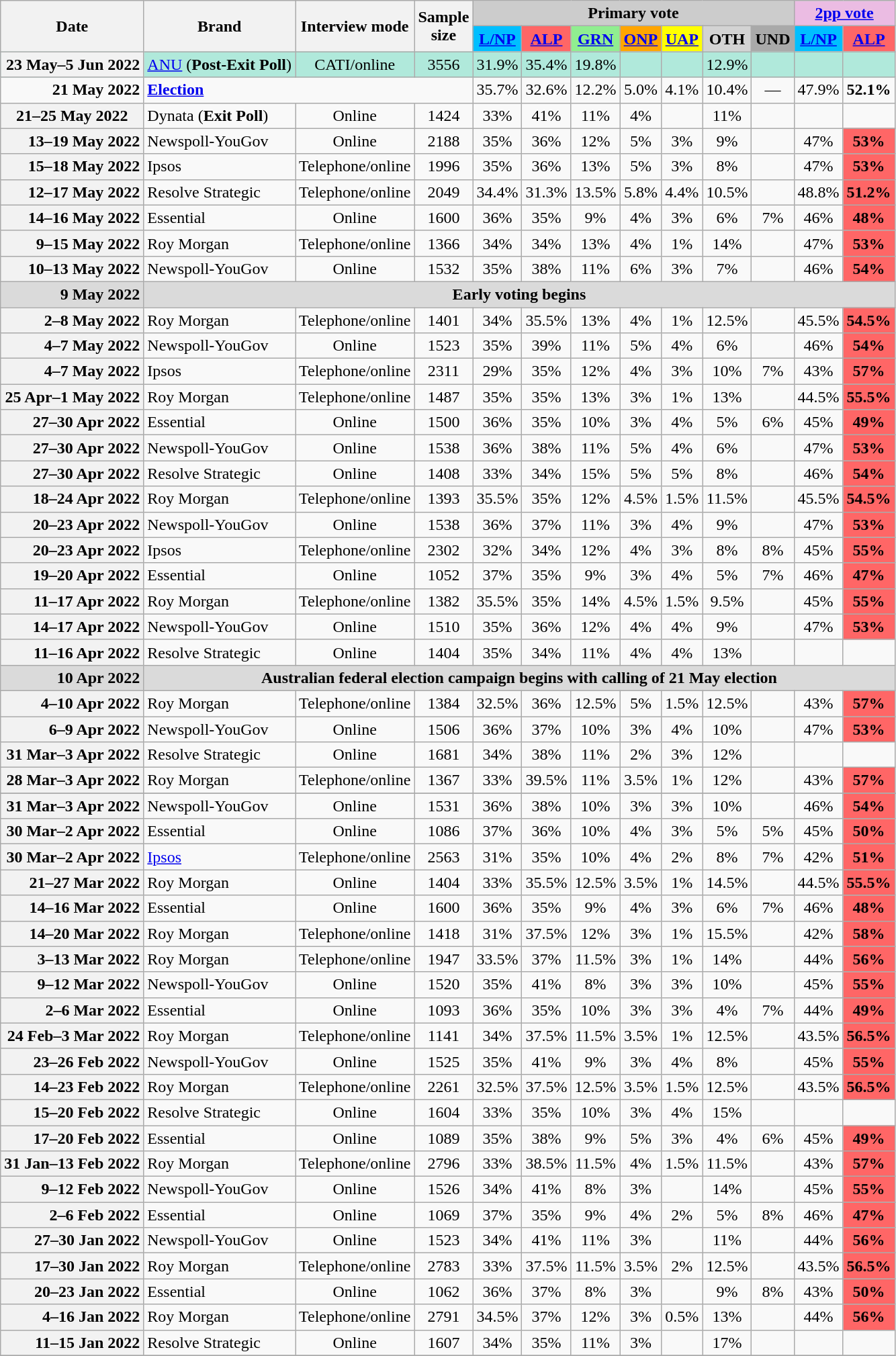<table class="nowrap wikitable sortable mw-datatable" style=text-align:center;font-size:100%>
<tr>
<th rowspan=2>Date</th>
<th rowspan=2>Brand</th>
<th rowspan=2 class=unsortable>Interview mode</th>
<th rowspan=2 class=unsortable>Sample<br>size</th>
<th colspan=7 class=unsortable style=background:#ccc>Primary vote</th>
<th colspan=2 class=unsortable style=background:#ebbce3><a href='#'>2pp vote</a></th>
</tr>
<tr>
<th class=unsortable style=background:#00bfff><a href='#'>L/NP</a></th>
<th class=unsortable style=background:#f66><a href='#'>ALP</a></th>
<th class=unsortable style=background:#90ee90><a href='#'>GRN</a></th>
<th class=unsortable style=background:orange><a href='#'>ONP</a></th>
<th class=unsortable style=background:yellow><a href='#'>UAP</a></th>
<th class=unsortable style=background:lightgray>OTH</th>
<th class=unsortable style=background:darkgrey>UND</th>
<th class=unsortable style=background:#00bfff><a href='#'>L/NP</a></th>
<th class=unsortable style=background:#f66><a href='#'>ALP</a></th>
</tr>
<tr style=background:#b0e9db>
<th style=text-align:right data-sort-value=23-May-2022>23 May–5 Jun 2022</th>
<td style=text-align:left><a href='#'>ANU</a> (<strong>Post-Exit Poll</strong>)</td>
<td>CATI/online</td>
<td>3556</td>
<td>31.9%</td>
<td>35.4%</td>
<td>19.8%</td>
<td></td>
<td></td>
<td>12.9%</td>
<td></td>
<td></td>
<td></td>
</tr>
<tr>
<td style=text-align:right data-sort-value=21-May-2022><strong>21 May 2022</strong></td>
<td colspan=3 style=text-align:left><strong><a href='#'>Election</a></strong></td>
<td>35.7%</td>
<td>32.6%</td>
<td>12.2%</td>
<td>5.0%</td>
<td>4.1%</td>
<td>10.4%</td>
<td>—</td>
<td>47.9%</td>
<td><strong>52.1%</strong></td>
</tr>
<tr>
<th>21–25 May 2022</th>
<td style="text-align:left;">Dynata (<strong>Exit Poll</strong>)</td>
<td>Online</td>
<td>1424</td>
<td>33%</td>
<td>41%</td>
<td>11%</td>
<td>4%</td>
<td></td>
<td>11%</td>
<td></td>
<td></td>
<td></td>
</tr>
<tr>
<th style=text-align:right data-sort-value=19-May-2022>13–19 May 2022</th>
<td style=text-align:left>Newspoll-YouGov</td>
<td>Online</td>
<td>2188</td>
<td>35%</td>
<td>36%</td>
<td>12%</td>
<td>5%</td>
<td>3%</td>
<td>9%</td>
<td></td>
<td>47%</td>
<th style=background:#f66>53%</th>
</tr>
<tr>
<th style=text-align:right data-sort-value=18-May-2022>15–18 May 2022</th>
<td style=text-align:left>Ipsos</td>
<td>Telephone/online</td>
<td>1996</td>
<td>35%</td>
<td>36%</td>
<td>13%</td>
<td>5%</td>
<td>3%</td>
<td>8%</td>
<td></td>
<td>47%</td>
<th style=background:#f66>53%</th>
</tr>
<tr>
<th style=text-align:right data-sort-value=17-May-2022>12–17 May 2022</th>
<td style=text-align:left>Resolve Strategic</td>
<td>Telephone/online</td>
<td>2049</td>
<td>34.4%</td>
<td>31.3%</td>
<td>13.5%</td>
<td>5.8%</td>
<td>4.4%</td>
<td>10.5%</td>
<td></td>
<td>48.8%</td>
<th style=background:#f66>51.2%</th>
</tr>
<tr>
<th style=text-align:right data-sort-value=16-May-2022>14–16 May 2022</th>
<td style=text-align:left>Essential</td>
<td>Online</td>
<td>1600</td>
<td>36%</td>
<td>35%</td>
<td>9%</td>
<td>4%</td>
<td>3%</td>
<td>6%</td>
<td>7%</td>
<td>46%</td>
<th style=background:#f66>48%</th>
</tr>
<tr>
<th style=text-align:right data-sort-value=15-May-2022>9–15 May 2022</th>
<td style=text-align:left>Roy Morgan</td>
<td>Telephone/online</td>
<td>1366</td>
<td>34%</td>
<td>34%</td>
<td>13%</td>
<td>4%</td>
<td>1%</td>
<td>14%</td>
<td></td>
<td>47%</td>
<th style=background:#f66>53%</th>
</tr>
<tr>
<th style=text-align:right data-sort-value=13-May-2022>10–13 May 2022</th>
<td style=text-align:left>Newspoll-YouGov</td>
<td>Online</td>
<td>1532</td>
<td>35%</td>
<td>38%</td>
<td>11%</td>
<td>6%</td>
<td>3%</td>
<td>7%</td>
<td></td>
<td>46%</td>
<th style=background:#f66>54%</th>
</tr>
<tr style=background:#DADADA;font-weight:bold>
<td style=text-align:right data-sort-value=9-May-2022>9 May 2022</td>
<td colspan=12>Early voting begins</td>
</tr>
<tr>
<th style=text-align:right data-sort-value=8-May-2022>2–8 May 2022</th>
<td style=text-align:left>Roy Morgan</td>
<td>Telephone/online</td>
<td>1401</td>
<td>34%</td>
<td>35.5%</td>
<td>13%</td>
<td>4%</td>
<td>1%</td>
<td>12.5%</td>
<td></td>
<td>45.5%</td>
<th style=background:#f66>54.5%</th>
</tr>
<tr>
<th style=text-align:right data-sort-value=7-May-2022>4–7 May 2022</th>
<td style=text-align:left>Newspoll-YouGov</td>
<td>Online</td>
<td>1523</td>
<td>35%</td>
<td>39%</td>
<td>11%</td>
<td>5%</td>
<td>4%</td>
<td>6%</td>
<td></td>
<td>46%</td>
<th style=background:#f66>54%</th>
</tr>
<tr>
<th style=text-align:right data-sort-value=7-May-2022>4–7 May 2022</th>
<td style=text-align:left>Ipsos</td>
<td>Telephone/online</td>
<td>2311</td>
<td>29%</td>
<td>35%</td>
<td>12%</td>
<td>4%</td>
<td>3%</td>
<td>10%</td>
<td>7%</td>
<td>43%</td>
<th style=background:#f66>57%</th>
</tr>
<tr>
<th style=text-align:right data-sort-value=1-May-2022>25 Apr–1 May 2022</th>
<td style=text-align:left>Roy Morgan</td>
<td>Telephone/online</td>
<td>1487</td>
<td>35%</td>
<td>35%</td>
<td>13%</td>
<td>3%</td>
<td>1%</td>
<td>13%</td>
<td></td>
<td>44.5%</td>
<th style=background:#f66>55.5%</th>
</tr>
<tr>
<th style=text-align:right data-sort-value=30-Apr-2022>27–30 Apr 2022</th>
<td style=text-align:left>Essential</td>
<td>Online</td>
<td>1500</td>
<td>36%</td>
<td>35%</td>
<td>10%</td>
<td>3%</td>
<td>4%</td>
<td>5%</td>
<td>6%</td>
<td>45%</td>
<th style=background:#f66>49%</th>
</tr>
<tr>
<th style=text-align:right data-sort-value=30-Apr-2022>27–30 Apr 2022</th>
<td style=text-align:left>Newspoll-YouGov</td>
<td>Online</td>
<td>1538</td>
<td>36%</td>
<td>38%</td>
<td>11%</td>
<td>5%</td>
<td>4%</td>
<td>6%</td>
<td></td>
<td>47%</td>
<th style=background:#f66>53%</th>
</tr>
<tr>
<th style=text-align:right data-sort-value=30-Apr-2022>27–30 Apr 2022</th>
<td style=text-align:left>Resolve Strategic</td>
<td>Online</td>
<td>1408</td>
<td>33%</td>
<td>34%</td>
<td>15%</td>
<td>5%</td>
<td>5%</td>
<td>8%</td>
<td></td>
<td>46%</td>
<th style=background:#f66>54%</th>
</tr>
<tr>
<th style=text-align:right data-sort-value=24-Apr-2022>18–24 Apr 2022</th>
<td style=text-align:left>Roy Morgan</td>
<td>Telephone/online</td>
<td>1393</td>
<td>35.5%</td>
<td>35%</td>
<td>12%</td>
<td>4.5%</td>
<td>1.5%</td>
<td>11.5%</td>
<td></td>
<td>45.5%</td>
<th style=background:#f66>54.5%</th>
</tr>
<tr>
<th style=text-align:right data-sort-value=23-Apr-2022>20–23 Apr 2022</th>
<td style=text-align:left>Newspoll-YouGov</td>
<td>Online</td>
<td>1538</td>
<td>36%</td>
<td>37%</td>
<td>11%</td>
<td>3%</td>
<td>4%</td>
<td>9%</td>
<td></td>
<td>47%</td>
<th style=background:#f66>53%</th>
</tr>
<tr>
<th style=text-align:right data-sort-value=23-Apr-2022>20–23 Apr 2022</th>
<td style=text-align:left>Ipsos</td>
<td>Telephone/online</td>
<td>2302</td>
<td>32%</td>
<td>34%</td>
<td>12%</td>
<td>4%</td>
<td>3%</td>
<td>8%</td>
<td>8%</td>
<td>45%</td>
<th style=background:#f66>55%</th>
</tr>
<tr>
<th style=text-align:right data-sort-value=20-Apr-2022>19–20 Apr 2022</th>
<td style=text-align:left>Essential</td>
<td>Online</td>
<td>1052</td>
<td>37%</td>
<td>35%</td>
<td>9%</td>
<td>3%</td>
<td>4%</td>
<td>5%</td>
<td>7%</td>
<td>46%</td>
<th style=background:#f66>47%</th>
</tr>
<tr>
<th style=text-align:right data-sort-value=17-Apr-2022>11–17 Apr 2022</th>
<td style=text-align:left>Roy Morgan</td>
<td>Telephone/online</td>
<td>1382</td>
<td>35.5%</td>
<td>35%</td>
<td>14%</td>
<td>4.5%</td>
<td>1.5%</td>
<td>9.5%</td>
<td></td>
<td>45%</td>
<th style=background:#f66>55%</th>
</tr>
<tr>
<th style=text-align:right data-sort-value=17-Apr-2022>14–17 Apr 2022</th>
<td style=text-align:left>Newspoll-YouGov</td>
<td>Online</td>
<td>1510</td>
<td>35%</td>
<td>36%</td>
<td>12%</td>
<td>4%</td>
<td>4%</td>
<td>9%</td>
<td></td>
<td>47%</td>
<th style=background:#f66>53%</th>
</tr>
<tr>
<th style=text-align:right data-sort-value=16-Apr-2022>11–16 Apr 2022</th>
<td style=text-align:left>Resolve Strategic</td>
<td>Online</td>
<td>1404</td>
<td>35%</td>
<td>34%</td>
<td>11%</td>
<td>4%</td>
<td>4%</td>
<td>13%</td>
<td></td>
<td></td>
<td></td>
</tr>
<tr style=background:#DADADA;font-weight:bold>
<td style=text-align:right data-sort-value=10-Apr-2022>10 Apr 2022</td>
<td colspan=12>Australian federal election campaign begins with calling of 21 May election</td>
</tr>
<tr>
<th style=text-align:right data-sort-value=10-Apr-2022>4–10 Apr 2022</th>
<td style=text-align:left>Roy Morgan</td>
<td>Telephone/online</td>
<td>1384</td>
<td>32.5%</td>
<td>36%</td>
<td>12.5%</td>
<td>5%</td>
<td>1.5%</td>
<td>12.5%</td>
<td></td>
<td>43%</td>
<th style=background:#f66>57%</th>
</tr>
<tr>
<th style=text-align:right data-sort-value=9-Apr-2022>6–9 Apr 2022</th>
<td style=text-align:left>Newspoll-YouGov</td>
<td>Online</td>
<td>1506</td>
<td>36%</td>
<td>37%</td>
<td>10%</td>
<td>3%</td>
<td>4%</td>
<td>10%</td>
<td></td>
<td>47%</td>
<th style=background:#f66>53%</th>
</tr>
<tr>
<th style=text-align:right data-sort-value=3-Apr-2022>31 Mar–3 Apr 2022</th>
<td style=text-align:left>Resolve Strategic</td>
<td>Online</td>
<td>1681</td>
<td>34%</td>
<td>38%</td>
<td>11%</td>
<td>2%</td>
<td>3%</td>
<td>12%</td>
<td></td>
<td></td>
<td></td>
</tr>
<tr>
<th style=text-align:right data-sort-value=3-Apr-2022>28 Mar–3 Apr 2022</th>
<td style=text-align:left>Roy Morgan</td>
<td>Telephone/online</td>
<td>1367</td>
<td>33%</td>
<td>39.5%</td>
<td>11%</td>
<td>3.5%</td>
<td>1%</td>
<td>12%</td>
<td></td>
<td>43%</td>
<th style=background:#f66>57%</th>
</tr>
<tr>
</tr>
<tr>
<th style=text-align:right data-sort-value=3-Apr-2022>31 Mar–3 Apr 2022</th>
<td style=text-align:left>Newspoll-YouGov</td>
<td>Online</td>
<td>1531</td>
<td>36%</td>
<td>38%</td>
<td>10%</td>
<td>3%</td>
<td>3%</td>
<td>10%</td>
<td></td>
<td>46%</td>
<th style=background:#f66>54%</th>
</tr>
<tr>
<th style=text-align:right data-sort-value=2-Apr-2022>30 Mar–2 Apr 2022</th>
<td style=text-align:left>Essential</td>
<td>Online</td>
<td>1086</td>
<td>37%</td>
<td>36%</td>
<td>10%</td>
<td>4%</td>
<td>3%</td>
<td>5%</td>
<td>5%</td>
<td>45%</td>
<th style=background:#f66>50%</th>
</tr>
<tr>
<th style=text-align:right data-sort-value=2-Apr-2022>30 Mar–2 Apr 2022</th>
<td style=text-align:left><a href='#'>Ipsos</a></td>
<td>Telephone/online</td>
<td>2563</td>
<td>31%</td>
<td>35%</td>
<td>10%</td>
<td>4%</td>
<td>2%</td>
<td>8%</td>
<td>7%</td>
<td>42%</td>
<th style=background:#f66>51%</th>
</tr>
<tr>
<th style=text-align:right data-sort-value=27-Mar-2022>21–27 Mar 2022</th>
<td style=text-align:left>Roy Morgan</td>
<td>Online</td>
<td>1404</td>
<td>33%</td>
<td>35.5%</td>
<td>12.5%</td>
<td>3.5%</td>
<td>1%</td>
<td>14.5%</td>
<td></td>
<td>44.5%</td>
<th style=background:#f66>55.5%</th>
</tr>
<tr>
<th style=text-align:right data-sort-value=17-Mar-2022>14–16 Mar 2022</th>
<td style=text-align:left>Essential</td>
<td>Online</td>
<td>1600</td>
<td>36%</td>
<td>35%</td>
<td>9%</td>
<td>4%</td>
<td>3%</td>
<td>6%</td>
<td>7%</td>
<td>46%</td>
<th style=background:#f66>48%</th>
</tr>
<tr>
<th style=text-align:right data-sort-value=20-Mar-2022>14–20 Mar 2022</th>
<td style=text-align:left>Roy Morgan</td>
<td>Telephone/online</td>
<td>1418</td>
<td>31%</td>
<td>37.5%</td>
<td>12%</td>
<td>3%</td>
<td>1%</td>
<td>15.5%</td>
<td></td>
<td>42%</td>
<th style=background:#f66>58%</th>
</tr>
<tr>
<th style=text-align:right data-sort-value=13-Mar-2022>3–13 Mar 2022</th>
<td style=text-align:left>Roy Morgan</td>
<td>Telephone/online</td>
<td>1947</td>
<td>33.5%</td>
<td>37%</td>
<td>11.5%</td>
<td>3%</td>
<td>1%</td>
<td>14%</td>
<td></td>
<td>44%</td>
<th style=background:#f66>56%</th>
</tr>
<tr>
<th style=text-align:right data-sort-value=12-Mar-2022>9–12 Mar 2022</th>
<td style=text-align:left>Newspoll-YouGov</td>
<td>Online</td>
<td>1520</td>
<td>35%</td>
<td>41%</td>
<td>8%</td>
<td>3%</td>
<td>3%</td>
<td>10%</td>
<td></td>
<td>45%</td>
<th style=background:#f66>55%</th>
</tr>
<tr>
<th style=text-align:right data-sort-value=6-Mar-2022>2–6 Mar 2022</th>
<td style=text-align:left>Essential</td>
<td>Online</td>
<td>1093</td>
<td>36%</td>
<td>35%</td>
<td>10%</td>
<td>3%</td>
<td>3%</td>
<td>4%</td>
<td>7%</td>
<td>44%</td>
<th style=background:#f66>49%</th>
</tr>
<tr>
<th style=text-align:right data-sort-value=3-Mar-2022>24 Feb–3 Mar 2022</th>
<td style=text-align:left>Roy Morgan</td>
<td>Telephone/online</td>
<td>1141</td>
<td>34%</td>
<td>37.5%</td>
<td>11.5%</td>
<td>3.5%</td>
<td>1%</td>
<td>12.5%</td>
<td></td>
<td>43.5%</td>
<th style=background:#f66>56.5%</th>
</tr>
<tr>
<th style=text-align:right data-sort-value=26-Feb-2022>23–26 Feb 2022</th>
<td style=text-align:left>Newspoll-YouGov</td>
<td>Online</td>
<td>1525</td>
<td>35%</td>
<td>41%</td>
<td>9%</td>
<td>3%</td>
<td>4%</td>
<td>8%</td>
<td></td>
<td>45%</td>
<th style=background:#f66>55%</th>
</tr>
<tr>
<th style=text-align:right data-sort-value=23-Feb-2022>14–23 Feb 2022</th>
<td style=text-align:left>Roy Morgan</td>
<td>Telephone/online</td>
<td>2261</td>
<td>32.5%</td>
<td>37.5%</td>
<td>12.5%</td>
<td>3.5%</td>
<td>1.5%</td>
<td>12.5%</td>
<td></td>
<td>43.5%</td>
<th style=background:#f66>56.5%</th>
</tr>
<tr>
<th style=text-align:right data-sort-value=20-Feb-2022>15–20 Feb 2022</th>
<td style=text-align:left>Resolve Strategic</td>
<td>Online</td>
<td>1604</td>
<td>33%</td>
<td>35%</td>
<td>10%</td>
<td>3%</td>
<td>4%</td>
<td>15%</td>
<td></td>
<td></td>
<td></td>
</tr>
<tr>
<th style=text-align:right data-sort-value=20-Feb-2022>17–20 Feb 2022</th>
<td style=text-align:left>Essential</td>
<td>Online</td>
<td>1089</td>
<td>35%</td>
<td>38%</td>
<td>9%</td>
<td>5%</td>
<td>3%</td>
<td>4%</td>
<td>6%</td>
<td>45%</td>
<th style=background:#f66>49%</th>
</tr>
<tr>
<th style=text-align:right data-sort-value=13-Feb-2022>31 Jan–13 Feb 2022</th>
<td style=text-align:left>Roy Morgan</td>
<td>Telephone/online</td>
<td>2796</td>
<td>33%</td>
<td>38.5%</td>
<td>11.5%</td>
<td>4%</td>
<td>1.5%</td>
<td>11.5%</td>
<td></td>
<td>43%</td>
<th style=background:#f66>57%</th>
</tr>
<tr>
<th style=text-align:right data-sort-value=12-Feb-2022>9–12 Feb 2022</th>
<td style=text-align:left>Newspoll-YouGov</td>
<td>Online</td>
<td>1526</td>
<td>34%</td>
<td>41%</td>
<td>8%</td>
<td>3%</td>
<td></td>
<td>14%</td>
<td></td>
<td>45%</td>
<th style=background:#f66>55%</th>
</tr>
<tr>
<th style=text-align:right data-sort-value=6-Feb-2022>2–6 Feb 2022</th>
<td style=text-align:left>Essential</td>
<td>Online</td>
<td>1069</td>
<td>37%</td>
<td>35%</td>
<td>9%</td>
<td>4%</td>
<td>2%</td>
<td>5%</td>
<td>8%</td>
<td>46%</td>
<td style=background:#f66><strong>47%</strong></td>
</tr>
<tr>
<th style=text-align:right data-sort-value=30-Jan-2022>27–30 Jan 2022</th>
<td style=text-align:left>Newspoll-YouGov</td>
<td>Online</td>
<td>1523</td>
<td>34%</td>
<td>41%</td>
<td>11%</td>
<td>3%</td>
<td></td>
<td>11%</td>
<td></td>
<td>44%</td>
<th style=background:#f66>56%</th>
</tr>
<tr>
<th style=text-align:right data-sort-value=30-Jan-2022>17–30 Jan 2022</th>
<td style=text-align:left>Roy Morgan</td>
<td>Telephone/online</td>
<td>2783</td>
<td>33%</td>
<td>37.5%</td>
<td>11.5%</td>
<td>3.5%</td>
<td>2%</td>
<td>12.5%</td>
<td></td>
<td>43.5%</td>
<th style=background:#f66>56.5%</th>
</tr>
<tr>
<th style=text-align:right data-sort-value=23-Jan-2022>20–23 Jan 2022</th>
<td style=text-align:left>Essential</td>
<td>Online</td>
<td>1062</td>
<td>36%</td>
<td>37%</td>
<td>8%</td>
<td>3%</td>
<td></td>
<td>9%</td>
<td>8%</td>
<td>43%</td>
<td style=background:#f66><strong>50%</strong></td>
</tr>
<tr>
<th style=text-align:right data-sort-value=16-Jan-2022>4–16 Jan 2022</th>
<td style=text-align:left>Roy Morgan</td>
<td>Telephone/online</td>
<td>2791</td>
<td>34.5%</td>
<td>37%</td>
<td>12%</td>
<td>3%</td>
<td>0.5%</td>
<td>13%</td>
<td></td>
<td>44%</td>
<th style=background:#f66>56%</th>
</tr>
<tr>
<th style=text-align:right data-sort-value=15-Jan-2022>11–15 Jan 2022</th>
<td style=text-align:left>Resolve Strategic</td>
<td>Online</td>
<td>1607</td>
<td>34%</td>
<td>35%</td>
<td>11%</td>
<td>3%</td>
<td></td>
<td>17%</td>
<td></td>
<td></td>
<td></td>
</tr>
<tr>
</tr>
</table>
